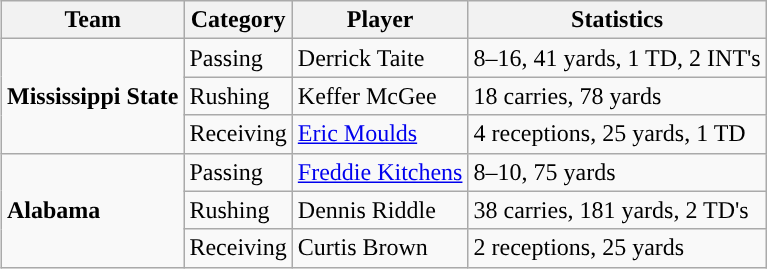<table class="wikitable" style="float: right;">
<tr>
<th>Team</th>
<th>Category</th>
<th>Player</th>
<th>Statistics</th>
</tr>
<tr>
<td rowspan=3><strong>Mississippi State</strong></td>
<td>Passing</td>
<td>Derrick Taite</td>
<td>8–16, 41 yards, 1 TD, 2 INT's</td>
</tr>
<tr>
<td>Rushing</td>
<td>Keffer McGee</td>
<td>18 carries, 78 yards</td>
</tr>
<tr>
<td>Receiving</td>
<td><a href='#'>Eric Moulds</a></td>
<td>4 receptions, 25 yards, 1 TD</td>
</tr>
<tr>
<td rowspan=3><strong>Alabama</strong></td>
<td>Passing</td>
<td><a href='#'>Freddie Kitchens</a></td>
<td>8–10, 75 yards</td>
</tr>
<tr>
<td>Rushing</td>
<td>Dennis Riddle</td>
<td>38 carries, 181 yards, 2 TD's</td>
</tr>
<tr>
<td>Receiving</td>
<td>Curtis Brown</td>
<td>2 receptions, 25 yards</td>
</tr>
</table>
